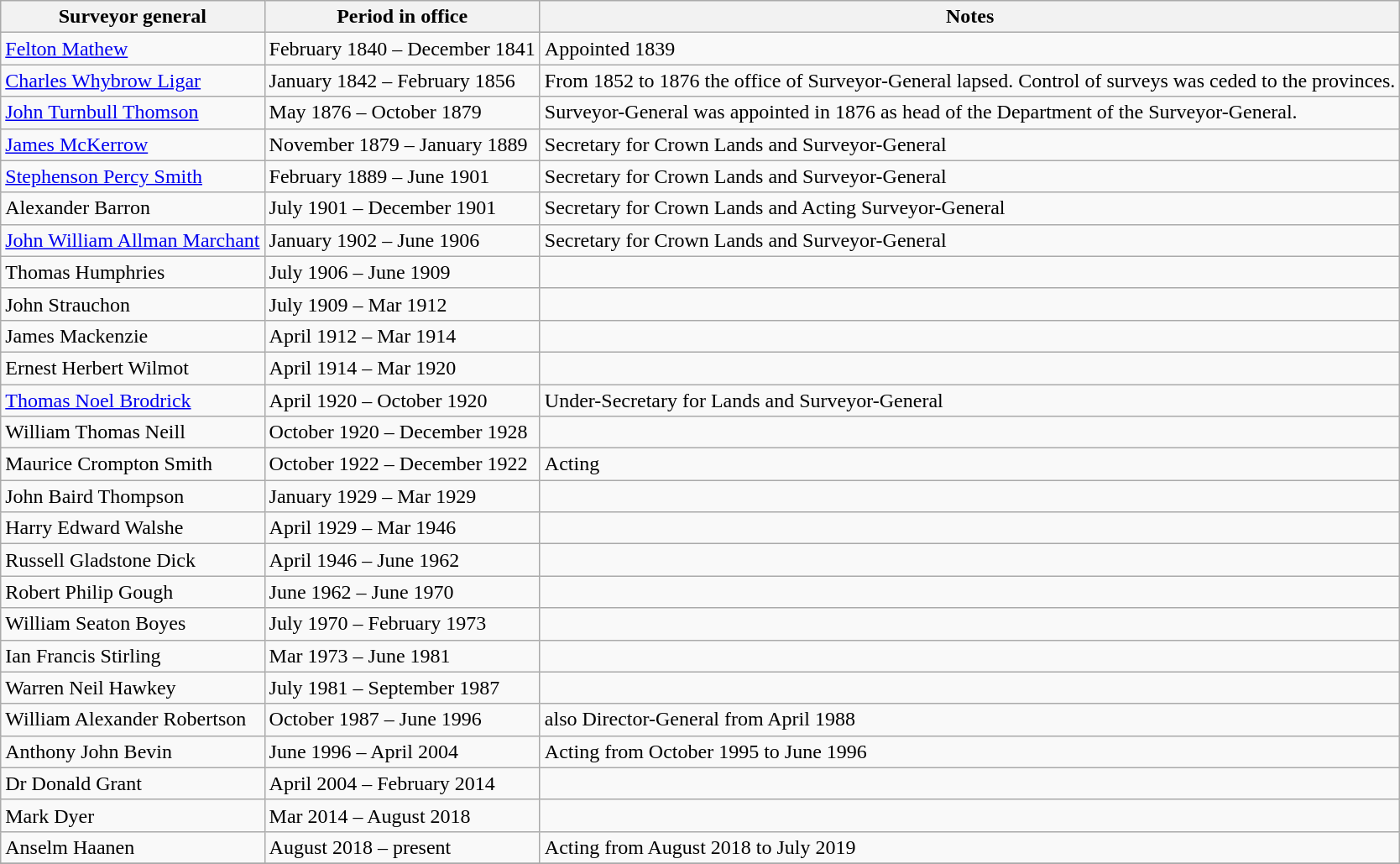<table class="wikitable">
<tr>
<th>Surveyor general</th>
<th>Period in office</th>
<th>Notes</th>
</tr>
<tr>
<td><a href='#'>Felton Mathew</a></td>
<td>February 1840 – December 1841</td>
<td>Appointed 1839</td>
</tr>
<tr>
<td><a href='#'>Charles Whybrow Ligar</a></td>
<td>January 1842 – February  1856</td>
<td>From 1852 to 1876 the office of Surveyor-General lapsed. Control of surveys was ceded to the provinces.</td>
</tr>
<tr>
<td><a href='#'>John Turnbull Thomson</a></td>
<td>May 1876 – October 1879</td>
<td>Surveyor-General was appointed in 1876 as head of the Department of the Surveyor-General.</td>
</tr>
<tr>
<td><a href='#'>James McKerrow</a></td>
<td>November 1879 – January 1889</td>
<td>Secretary for Crown Lands and Surveyor-General</td>
</tr>
<tr>
<td><a href='#'>Stephenson Percy Smith</a></td>
<td>February 1889 – June 1901</td>
<td>Secretary for Crown Lands and Surveyor-General</td>
</tr>
<tr>
<td>Alexander Barron</td>
<td>July 1901 – December 1901</td>
<td>Secretary for Crown Lands and Acting Surveyor-General</td>
</tr>
<tr>
<td><a href='#'>John William Allman Marchant</a></td>
<td>January 1902 – June 1906</td>
<td>Secretary for Crown Lands and Surveyor-General</td>
</tr>
<tr>
<td>Thomas Humphries</td>
<td>July 1906 – June 1909</td>
<td></td>
</tr>
<tr>
<td>John Strauchon</td>
<td>July 1909 – Mar 1912</td>
<td></td>
</tr>
<tr>
<td>James Mackenzie</td>
<td>April 1912 – Mar 1914</td>
<td></td>
</tr>
<tr>
<td>Ernest Herbert Wilmot</td>
<td>April 1914 – Mar 1920</td>
<td></td>
</tr>
<tr>
<td><a href='#'>Thomas Noel Brodrick</a></td>
<td>April 1920 – October 1920</td>
<td>Under-Secretary for Lands and Surveyor-General</td>
</tr>
<tr>
<td>William Thomas Neill</td>
<td>October 1920 – December 1928</td>
<td></td>
</tr>
<tr>
<td>Maurice Crompton Smith</td>
<td>October 1922 – December 1922</td>
<td>Acting</td>
</tr>
<tr>
<td>John Baird Thompson</td>
<td>January 1929 – Mar 1929</td>
<td></td>
</tr>
<tr>
<td>Harry Edward Walshe</td>
<td>April 1929 – Mar 1946</td>
<td></td>
</tr>
<tr>
<td>Russell Gladstone Dick</td>
<td>April 1946 – June 1962</td>
<td></td>
</tr>
<tr>
<td>Robert Philip Gough</td>
<td>June 1962 – June 1970</td>
<td></td>
</tr>
<tr>
<td>William Seaton Boyes</td>
<td>July 1970 – February 1973</td>
<td></td>
</tr>
<tr>
<td>Ian Francis Stirling</td>
<td>Mar 1973 – June 1981</td>
<td></td>
</tr>
<tr>
<td>Warren Neil Hawkey</td>
<td>July 1981 – September 1987</td>
<td></td>
</tr>
<tr>
<td>William Alexander Robertson</td>
<td>October 1987 – June 1996</td>
<td>also Director-General from April 1988</td>
</tr>
<tr>
<td>Anthony John Bevin</td>
<td>June 1996 – April 2004</td>
<td>Acting from October 1995 to June 1996</td>
</tr>
<tr>
<td>Dr Donald Grant</td>
<td>April 2004 – February 2014</td>
<td></td>
</tr>
<tr>
<td>Mark Dyer</td>
<td>Mar 2014 – August 2018</td>
<td></td>
</tr>
<tr>
<td>Anselm Haanen</td>
<td>August 2018 – present</td>
<td>Acting from August 2018 to July 2019</td>
</tr>
<tr>
</tr>
</table>
